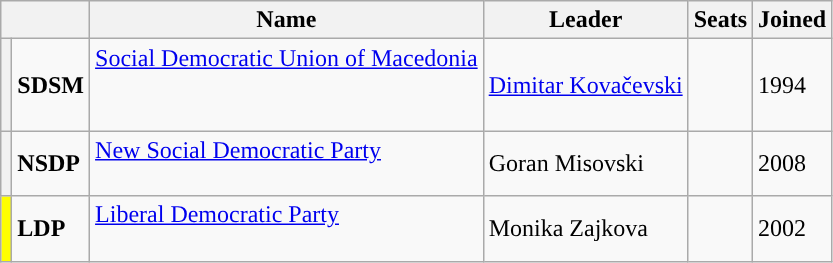<table class="wikitable" style="text-align:left;">
<tr>
<th colspan="2"></th>
<th>Name</th>
<th>Leader</th>
<th>Seats</th>
<th>Joined</th>
</tr>
<tr>
<th style="background-color:"></th>
<td><strong>SDSM</strong></td>
<td><a href='#'>Social Democratic Union of Macedonia</a><br><br><br></td>
<td><a href='#'>Dimitar Kovačevski</a></td>
<td></td>
<td>1994</td>
</tr>
<tr>
<th style="background-color:"></th>
<td><strong>NSDP</strong></td>
<td><a href='#'>New Social Democratic Party</a><br><br></td>
<td>Goran Misovski</td>
<td></td>
<td>2008</td>
</tr>
<tr>
<th style="background-color:#FFFF00;"></th>
<td><strong>LDP</strong></td>
<td><a href='#'>Liberal Democratic Party</a><br><br></td>
<td>Monika Zajkova</td>
<td></td>
<td>2002</td>
</tr>
</table>
